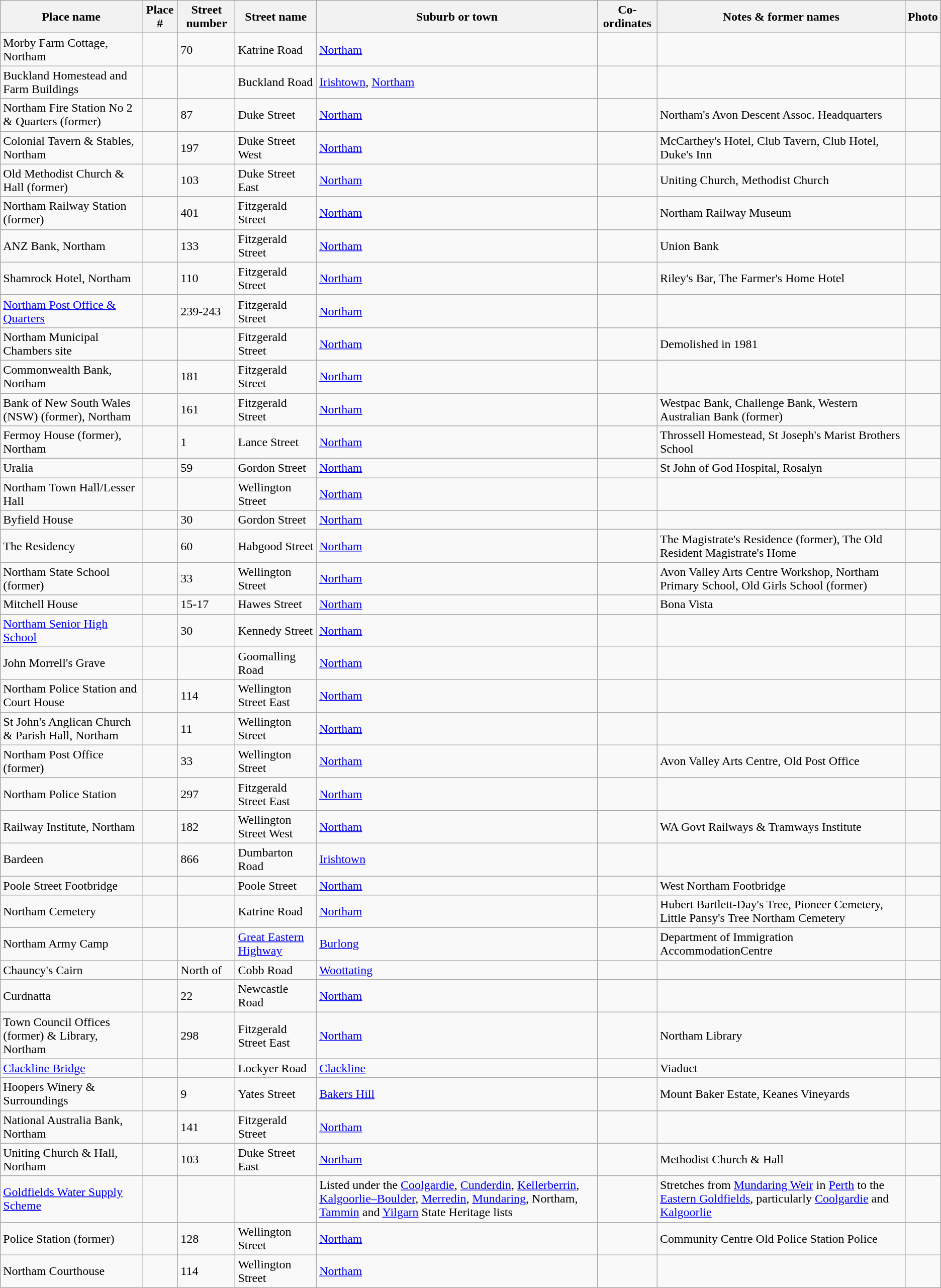<table class="wikitable sortable">
<tr>
<th>Place name</th>
<th>Place #</th>
<th>Street number</th>
<th>Street name</th>
<th>Suburb or town</th>
<th>Co-ordinates</th>
<th class="unsortable">Notes & former names</th>
<th class="unsortable">Photo</th>
</tr>
<tr>
<td>Morby Farm Cottage, Northam</td>
<td></td>
<td>70</td>
<td>Katrine Road</td>
<td><a href='#'>Northam</a></td>
<td></td>
<td></td>
<td></td>
</tr>
<tr>
<td>Buckland Homestead and Farm Buildings</td>
<td></td>
<td></td>
<td>Buckland Road</td>
<td><a href='#'>Irishtown</a>, <a href='#'>Northam</a></td>
<td></td>
<td></td>
<td></td>
</tr>
<tr>
<td>Northam Fire Station No 2  & Quarters (former)</td>
<td></td>
<td>87</td>
<td>Duke Street</td>
<td><a href='#'>Northam</a></td>
<td></td>
<td>Northam's Avon Descent Assoc. Headquarters</td>
<td></td>
</tr>
<tr>
<td>Colonial Tavern & Stables, Northam</td>
<td></td>
<td>197</td>
<td>Duke Street West</td>
<td><a href='#'>Northam</a></td>
<td></td>
<td>McCarthey's Hotel, Club Tavern, Club Hotel, Duke's Inn</td>
<td></td>
</tr>
<tr>
<td>Old Methodist Church & Hall (former)</td>
<td></td>
<td>103</td>
<td>Duke Street East</td>
<td><a href='#'>Northam</a></td>
<td></td>
<td>Uniting Church, Methodist Church</td>
<td></td>
</tr>
<tr>
<td>Northam Railway Station (former)</td>
<td></td>
<td>401</td>
<td>Fitzgerald Street</td>
<td><a href='#'>Northam</a></td>
<td></td>
<td>Northam Railway Museum</td>
<td></td>
</tr>
<tr>
<td>ANZ Bank, Northam</td>
<td></td>
<td>133</td>
<td>Fitzgerald Street</td>
<td><a href='#'>Northam</a></td>
<td></td>
<td>Union Bank</td>
<td></td>
</tr>
<tr>
<td>Shamrock Hotel, Northam</td>
<td></td>
<td>110</td>
<td>Fitzgerald Street</td>
<td><a href='#'>Northam</a></td>
<td></td>
<td>Riley's Bar, The Farmer's Home Hotel</td>
<td></td>
</tr>
<tr>
<td><a href='#'>Northam Post Office & Quarters</a></td>
<td></td>
<td>239-243</td>
<td>Fitzgerald Street</td>
<td><a href='#'>Northam</a></td>
<td></td>
<td></td>
<td></td>
</tr>
<tr>
<td>Northam Municipal Chambers site</td>
<td></td>
<td></td>
<td>Fitzgerald Street</td>
<td><a href='#'>Northam</a></td>
<td></td>
<td>Demolished in 1981</td>
<td></td>
</tr>
<tr>
<td>Commonwealth Bank, Northam</td>
<td></td>
<td>181</td>
<td>Fitzgerald Street</td>
<td><a href='#'>Northam</a></td>
<td></td>
<td></td>
<td></td>
</tr>
<tr>
<td>Bank of New South Wales (NSW) (former), Northam</td>
<td></td>
<td>161</td>
<td>Fitzgerald Street</td>
<td><a href='#'>Northam</a></td>
<td></td>
<td>Westpac Bank, Challenge Bank, Western Australian Bank (former)</td>
<td></td>
</tr>
<tr>
<td>Fermoy House (former), Northam</td>
<td></td>
<td>1</td>
<td>Lance Street</td>
<td><a href='#'>Northam</a></td>
<td></td>
<td>Throssell Homestead, St Joseph's Marist Brothers School</td>
<td></td>
</tr>
<tr>
<td>Uralia</td>
<td></td>
<td>59</td>
<td>Gordon Street</td>
<td><a href='#'>Northam</a></td>
<td></td>
<td>St John of God Hospital, Rosalyn</td>
<td></td>
</tr>
<tr>
<td>Northam Town Hall/Lesser Hall</td>
<td></td>
<td></td>
<td>Wellington Street</td>
<td><a href='#'>Northam</a></td>
<td></td>
<td></td>
<td></td>
</tr>
<tr>
<td>Byfield House</td>
<td></td>
<td>30</td>
<td>Gordon Street</td>
<td><a href='#'>Northam</a></td>
<td></td>
<td></td>
<td></td>
</tr>
<tr>
<td>The Residency</td>
<td></td>
<td>60</td>
<td>Habgood Street</td>
<td><a href='#'>Northam</a></td>
<td></td>
<td>The Magistrate's Residence (former), The Old Resident Magistrate's Home</td>
<td></td>
</tr>
<tr>
<td>Northam State School (former)</td>
<td></td>
<td>33</td>
<td>Wellington Street</td>
<td><a href='#'>Northam</a></td>
<td></td>
<td>Avon Valley Arts Centre Workshop, Northam Primary School, Old Girls School (former)</td>
<td></td>
</tr>
<tr>
<td>Mitchell House</td>
<td></td>
<td>15-17</td>
<td>Hawes Street</td>
<td><a href='#'>Northam</a></td>
<td></td>
<td>Bona Vista</td>
<td></td>
</tr>
<tr>
<td><a href='#'>Northam Senior High School</a></td>
<td></td>
<td>30</td>
<td>Kennedy Street</td>
<td><a href='#'>Northam</a></td>
<td></td>
<td></td>
<td></td>
</tr>
<tr>
<td>John Morrell's Grave</td>
<td></td>
<td></td>
<td>Goomalling Road</td>
<td><a href='#'>Northam</a></td>
<td></td>
<td></td>
<td></td>
</tr>
<tr>
<td>Northam Police Station and Court House</td>
<td></td>
<td>114</td>
<td>Wellington Street East</td>
<td><a href='#'>Northam</a></td>
<td></td>
<td></td>
<td></td>
</tr>
<tr>
<td>St John's Anglican Church & Parish Hall, Northam</td>
<td></td>
<td>11</td>
<td>Wellington Street</td>
<td><a href='#'>Northam</a></td>
<td></td>
<td></td>
<td></td>
</tr>
<tr>
<td>Northam Post Office (former)</td>
<td></td>
<td>33</td>
<td>Wellington Street</td>
<td><a href='#'>Northam</a></td>
<td></td>
<td>Avon Valley Arts Centre, Old Post Office</td>
<td></td>
</tr>
<tr>
<td>Northam Police Station</td>
<td></td>
<td>297</td>
<td>Fitzgerald Street East</td>
<td><a href='#'>Northam</a></td>
<td></td>
<td></td>
<td></td>
</tr>
<tr>
<td>Railway Institute, Northam</td>
<td></td>
<td>182</td>
<td>Wellington Street West</td>
<td><a href='#'>Northam</a></td>
<td></td>
<td>WA Govt Railways & Tramways Institute</td>
<td></td>
</tr>
<tr>
<td>Bardeen</td>
<td></td>
<td>866</td>
<td>Dumbarton Road</td>
<td><a href='#'>Irishtown</a></td>
<td></td>
<td></td>
<td></td>
</tr>
<tr>
<td>Poole Street Footbridge</td>
<td></td>
<td></td>
<td>Poole Street</td>
<td><a href='#'>Northam</a></td>
<td></td>
<td>West Northam Footbridge</td>
<td></td>
</tr>
<tr>
<td>Northam Cemetery</td>
<td></td>
<td></td>
<td>Katrine Road</td>
<td><a href='#'>Northam</a></td>
<td></td>
<td>Hubert Bartlett-Day's Tree, Pioneer Cemetery, Little Pansy's Tree Northam Cemetery</td>
<td></td>
</tr>
<tr>
<td>Northam Army Camp</td>
<td></td>
<td></td>
<td><a href='#'>Great Eastern Highway</a></td>
<td><a href='#'>Burlong</a></td>
<td></td>
<td>Department of Immigration AccommodationCentre</td>
<td></td>
</tr>
<tr>
<td>Chauncy's Cairn</td>
<td></td>
<td>North of</td>
<td>Cobb Road</td>
<td><a href='#'>Woottating</a></td>
<td></td>
<td></td>
<td></td>
</tr>
<tr>
<td>Curdnatta</td>
<td></td>
<td>22</td>
<td>Newcastle Road</td>
<td><a href='#'>Northam</a></td>
<td></td>
<td></td>
<td></td>
</tr>
<tr>
<td>Town Council Offices (former) & Library, Northam</td>
<td></td>
<td>298</td>
<td>Fitzgerald Street East</td>
<td><a href='#'>Northam</a></td>
<td></td>
<td>Northam Library</td>
<td></td>
</tr>
<tr>
<td><a href='#'>Clackline Bridge</a></td>
<td></td>
<td></td>
<td>Lockyer Road</td>
<td><a href='#'>Clackline</a></td>
<td></td>
<td>Viaduct</td>
<td></td>
</tr>
<tr>
<td>Hoopers Winery & Surroundings</td>
<td></td>
<td>9</td>
<td>Yates Street</td>
<td><a href='#'>Bakers Hill</a></td>
<td></td>
<td>Mount Baker Estate, Keanes Vineyards</td>
<td></td>
</tr>
<tr>
<td>National Australia Bank, Northam</td>
<td></td>
<td>141</td>
<td>Fitzgerald Street</td>
<td><a href='#'>Northam</a></td>
<td></td>
<td></td>
<td></td>
</tr>
<tr>
<td>Uniting Church & Hall, Northam</td>
<td></td>
<td>103</td>
<td>Duke Street East</td>
<td><a href='#'>Northam</a></td>
<td></td>
<td>Methodist Church & Hall</td>
<td></td>
</tr>
<tr>
<td><a href='#'>Goldfields Water Supply Scheme</a></td>
<td></td>
<td></td>
<td></td>
<td>Listed under the <a href='#'>Coolgardie</a>, <a href='#'>Cunderdin</a>, <a href='#'>Kellerberrin</a>, <a href='#'>Kalgoorlie–Boulder</a>, <a href='#'>Merredin</a>, <a href='#'>Mundaring</a>, Northam, <a href='#'>Tammin</a> and <a href='#'>Yilgarn</a> State Heritage lists</td>
<td></td>
<td>Stretches from <a href='#'>Mundaring Weir</a> in <a href='#'>Perth</a> to the <a href='#'>Eastern Goldfields</a>, particularly <a href='#'>Coolgardie</a> and <a href='#'>Kalgoorlie</a></td>
<td></td>
</tr>
<tr>
<td>Police Station (former)</td>
<td></td>
<td>128</td>
<td>Wellington Street</td>
<td><a href='#'>Northam</a></td>
<td></td>
<td>Community Centre Old Police Station Police</td>
<td></td>
</tr>
<tr>
<td>Northam Courthouse</td>
<td></td>
<td>114</td>
<td>Wellington Street</td>
<td><a href='#'>Northam</a></td>
<td></td>
<td></td>
<td></td>
</tr>
</table>
